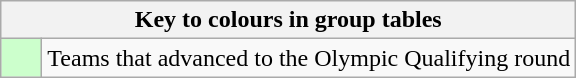<table class="wikitable" style="text-align: center;">
<tr>
<th colspan=2>Key to colours in group tables</th>
</tr>
<tr>
<td style="background:#cfc; width:20px;"></td>
<td align=left>Teams that advanced to the Olympic Qualifying round</td>
</tr>
</table>
